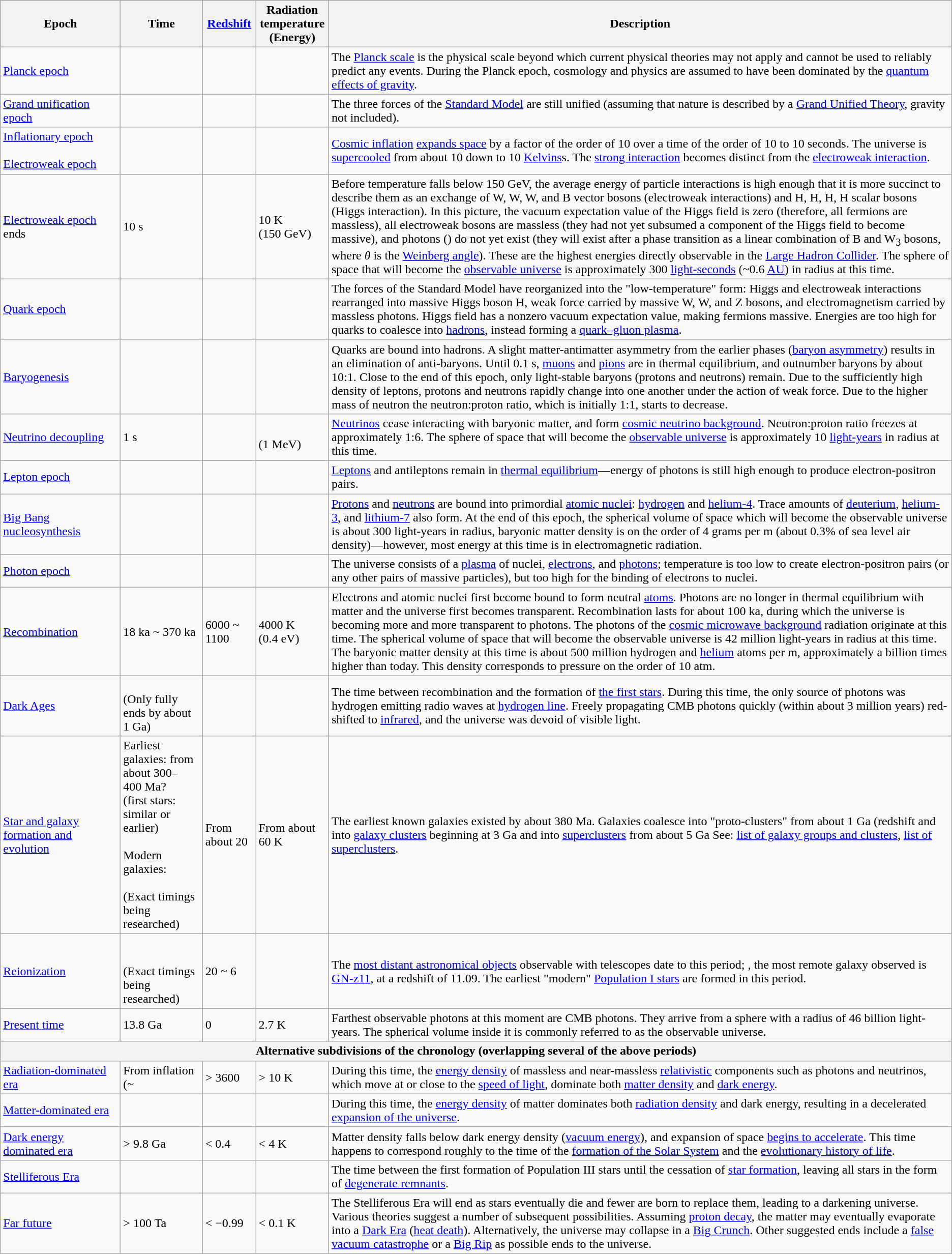<table class="wikitable">
<tr --->
<th width=150>Epoch</th>
<th>Time</th>
<th><a href='#'>Redshift</a></th>
<th>Radiation<br>temperature<br>(Energy)<br></th>
<th>Description</th>
</tr>
<tr --->
<td><a href='#'>Planck epoch</a></td>
<td></td>
<td></td>
<td><br></td>
<td>The <a href='#'>Planck scale</a> is the physical scale beyond which current physical theories may not apply and cannot be used to reliably predict any events. During the Planck epoch, cosmology and physics are assumed to have been dominated by the <a href='#'>quantum effects of gravity</a>.</td>
</tr>
<tr --->
<td><a href='#'>Grand unification epoch</a></td>
<td></td>
<td></td>
<td><br></td>
<td>The three forces of the <a href='#'>Standard Model</a> are still unified (assuming that nature is described by a <a href='#'>Grand Unified Theory</a>, gravity not included).</td>
</tr>
<tr --->
<td><a href='#'>Inflationary epoch</a><br><br><a href='#'>Electroweak epoch</a></td>
<td></td>
<td></td>
<td><br></td>
<td><a href='#'>Cosmic inflation</a> <a href='#'>expands space</a> by a factor of the order of 10 over a time of the order of 10 to 10 seconds. The universe is <a href='#'>supercooled</a> from about 10 down to 10 <a href='#'>Kelvins</a>s. The <a href='#'>strong interaction</a> becomes distinct from the <a href='#'>electroweak interaction</a>.</td>
</tr>
<tr --->
<td><a href='#'>Electroweak epoch</a> ends</td>
<td>10 s</td>
<td></td>
<td>10 K<br>(150 GeV)</td>
<td>Before temperature falls below 150 GeV, the average energy of particle interactions is high enough that it is more succinct to describe them as an exchange of W, W, W, and B vector bosons (electroweak interactions) and H, H, H, H scalar bosons (Higgs interaction). In this picture, the vacuum expectation value of the Higgs field is zero (therefore, all fermions are massless), all electroweak bosons are massless (they had not yet subsumed a component of the Higgs field to become massive), and photons () do not yet exist (they will exist after a phase transition as a linear combination of B and W<sub>3</sub> bosons,  where <em>θ</em> is the <a href='#'>Weinberg angle</a>). These are the highest energies directly observable in the <a href='#'>Large Hadron Collider</a>. The sphere of space that will become the <a href='#'>observable universe</a> is approximately 300 <a href='#'>light-seconds</a> (~0.6 <a href='#'>AU</a>) in radius at this time.</td>
</tr>
<tr --->
<td><a href='#'>Quark epoch</a></td>
<td></td>
<td></td>
<td><br></td>
<td>The forces of the Standard Model have reorganized into the "low-temperature" form: Higgs and electroweak interactions rearranged into massive Higgs boson H, weak force carried by massive W, W, and Z bosons, and electromagnetism carried by massless photons. Higgs field has a nonzero vacuum expectation value, making fermions massive. Energies are too high for quarks to coalesce into <a href='#'>hadrons</a>, instead forming a <a href='#'>quark–gluon plasma</a>.</td>
</tr>
<tr --->
<td><a href='#'>Baryogenesis</a></td>
<td></td>
<td></td>
<td><br></td>
<td>Quarks are bound into hadrons. A slight matter-antimatter asymmetry from the earlier phases (<a href='#'>baryon asymmetry</a>) results in an elimination of anti-baryons. Until 0.1 s, <a href='#'>muons</a> and <a href='#'>pions</a> are in thermal equilibrium, and outnumber baryons by about 10:1. Close to the end of this epoch, only light-stable baryons (protons and neutrons) remain. Due to the sufficiently high density of leptons, protons and neutrons rapidly change into one another under the action of weak force. Due to the higher mass of neutron the neutron:proton ratio, which is initially 1:1, starts to decrease.</td>
</tr>
<tr --->
<td><a href='#'>Neutrino decoupling</a></td>
<td>1 s</td>
<td></td>
<td><br>(1 MeV)</td>
<td><a href='#'>Neutrinos</a> cease interacting with baryonic matter, and form <a href='#'>cosmic neutrino background</a>. Neutron:proton ratio freezes at approximately 1:6. The sphere of space that will become the <a href='#'>observable universe</a> is approximately 10 <a href='#'>light-years</a> in radius at this time.</td>
</tr>
<tr --->
<td><a href='#'>Lepton epoch</a></td>
<td></td>
<td></td>
<td><br></td>
<td><a href='#'>Leptons</a> and antileptons remain in <a href='#'>thermal equilibrium</a>—energy of photons is still high enough to produce electron-positron pairs.</td>
</tr>
<tr --->
<td><a href='#'>Big Bang nucleosynthesis</a></td>
<td></td>
<td></td>
<td><br></td>
<td><a href='#'>Protons</a> and <a href='#'>neutrons</a> are bound into primordial <a href='#'>atomic nuclei</a>: <a href='#'>hydrogen</a> and <a href='#'>helium-4</a>. Trace amounts of <a href='#'>deuterium</a>, <a href='#'>helium-3</a>, and <a href='#'>lithium-7</a> also form. At the end of this epoch, the spherical volume of space which will become the observable universe is about 300 light-years in radius, baryonic matter density is on the order of 4 grams per m (about 0.3% of sea level air density)—however, most energy at this time is in electromagnetic radiation.</td>
</tr>
<tr --->
<td><a href='#'>Photon epoch</a></td>
<td></td>
<td></td>
<td><br></td>
<td>The universe consists of a <a href='#'>plasma</a> of nuclei, <a href='#'>electrons</a>, and <a href='#'>photons</a>; temperature is too low to create electron-positron pairs (or any other pairs of massive particles), but too high for the binding of electrons to nuclei.</td>
</tr>
<tr --->
<td><a href='#'>Recombination</a></td>
<td>18 ka ~ 370 ka</td>
<td>6000 ~ 1100</td>
<td>4000 K<br>(0.4 eV)</td>
<td>Electrons and atomic nuclei first become bound to form neutral <a href='#'>atoms</a>. Photons are no longer in thermal equilibrium with matter and the universe first becomes transparent. Recombination lasts for about 100 ka, during which the universe is becoming more and more transparent to photons. The photons of the <a href='#'>cosmic microwave background</a> radiation originate at this time. The spherical volume of space that will become the observable universe is 42 million light-years in radius at this time. The baryonic matter density at this time is about 500 million hydrogen and <a href='#'>helium</a> atoms per m, approximately a billion times higher than today. This density corresponds to pressure on the order of 10 atm.</td>
</tr>
<tr --->
<td><a href='#'>Dark Ages</a></td>
<td><br>(Only fully ends by about 1 Ga)</td>
<td></td>
<td></td>
<td>The time between recombination and the formation of <a href='#'>the first stars</a>. During this time, the only source of photons was hydrogen emitting radio waves at <a href='#'>hydrogen line</a>. Freely propagating CMB photons quickly (within about 3 million years) red-shifted to <a href='#'>infrared</a>, and the universe was devoid of visible light.</td>
</tr>
<tr --->
<td><a href='#'>Star and galaxy formation and evolution</a></td>
<td>Earliest galaxies: from about 300–400 Ma?<br>(first stars: similar or earlier)<br><br>Modern galaxies: <br><br>(Exact timings being researched)</td>
<td>From about 20</td>
<td>From about 60 K</td>
<td>The earliest known galaxies existed by about 380 Ma. Galaxies coalesce into "proto-clusters" from about 1 Ga (redshift  and into <a href='#'>galaxy clusters</a> beginning at 3 Ga  and into <a href='#'>superclusters</a> from about 5 Ga  See: <a href='#'>list of galaxy groups and clusters</a>, <a href='#'>list of superclusters</a>.</td>
</tr>
<tr --->
<td><a href='#'>Reionization</a></td>
<td><br><br>(Exact timings being researched)</td>
<td>20 ~ 6</td>
<td></td>
<td>The <a href='#'>most distant astronomical objects</a> observable with telescopes date to this period; , the most remote galaxy observed is <a href='#'>GN-z11</a>, at a redshift of 11.09. The earliest "modern" <a href='#'>Population I stars</a> are formed in this period.</td>
</tr>
<tr --->
<td><a href='#'>Present time</a></td>
<td>13.8 Ga</td>
<td>0</td>
<td>2.7 K</td>
<td>Farthest observable photons at this moment are CMB photons. They arrive from a sphere with a radius of 46 billion light-years. The spherical volume inside it is commonly referred to as the observable universe.</td>
</tr>
<tr --->
<th colspan="5">Alternative subdivisions of the chronology (overlapping several of the above periods)</th>
</tr>
<tr --->
<td><a href='#'>Radiation-dominated era</a></td>
<td>From inflation (~ </td>
<td>> 3600</td>
<td>> 10 K</td>
<td>During this time, the <a href='#'>energy density</a> of massless and near-massless <a href='#'>relativistic</a> components such as photons and neutrinos, which move at or close to the <a href='#'>speed of light</a>, dominate both <a href='#'>matter density</a> and <a href='#'>dark energy</a>.</td>
</tr>
<tr --->
<td><a href='#'>Matter-dominated era</a></td>
<td></td>
<td></td>
<td></td>
<td>During this time, the <a href='#'>energy density</a> of matter dominates both <a href='#'>radiation density</a> and dark energy, resulting in a decelerated <a href='#'>expansion of the universe</a>.</td>
</tr>
<tr --->
<td><a href='#'>Dark energy dominated era</a></td>
<td>> 9.8 Ga</td>
<td>< 0.4</td>
<td>< 4 K</td>
<td>Matter density falls below dark energy density (<a href='#'>vacuum energy</a>), and expansion of space <a href='#'>begins to accelerate</a>. This time happens to correspond roughly to the time of the <a href='#'>formation of the Solar System</a> and the <a href='#'>evolutionary history of life</a>.</td>
</tr>
<tr --->
<td><a href='#'>Stelliferous Era</a></td>
<td></td>
<td></td>
<td></td>
<td>The time between the first formation of Population III stars until the cessation of <a href='#'>star formation</a>, leaving all stars in the form of <a href='#'>degenerate remnants</a>.</td>
</tr>
<tr --->
<td><a href='#'>Far future</a></td>
<td>> 100 Ta</td>
<td>< −0.99</td>
<td>< 0.1 K</td>
<td>The Stelliferous Era will end as stars eventually die and fewer are born to replace them, leading to a darkening universe. Various theories suggest a number of subsequent possibilities. Assuming <a href='#'>proton decay</a>, the matter may eventually evaporate into a <a href='#'>Dark Era</a> (<a href='#'>heat death</a>). Alternatively, the universe may collapse in a <a href='#'>Big Crunch</a>. Other suggested ends include a <a href='#'>false vacuum catastrophe</a> or a <a href='#'>Big Rip</a> as possible ends to the universe.</td>
</tr>
</table>
